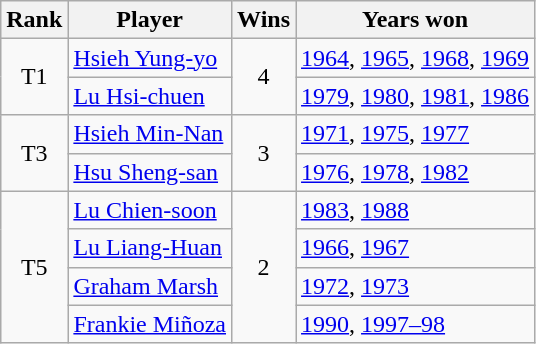<table class="wikitable" style="text-align:center">
<tr>
<th>Rank</th>
<th>Player</th>
<th>Wins</th>
<th>Years won</th>
</tr>
<tr>
<td rowspan=2>T1</td>
<td align=left> <a href='#'>Hsieh Yung-yo</a></td>
<td rowspan=2>4</td>
<td align=left><a href='#'>1964</a>, <a href='#'>1965</a>, <a href='#'>1968</a>, <a href='#'>1969</a></td>
</tr>
<tr>
<td align=left> <a href='#'>Lu Hsi-chuen</a></td>
<td align=left><a href='#'>1979</a>, <a href='#'>1980</a>, <a href='#'>1981</a>, <a href='#'>1986</a></td>
</tr>
<tr>
<td rowspan=2>T3</td>
<td align=left> <a href='#'>Hsieh Min-Nan</a></td>
<td rowspan=2>3</td>
<td align=left><a href='#'>1971</a>, <a href='#'>1975</a>, <a href='#'>1977</a></td>
</tr>
<tr>
<td align=left> <a href='#'>Hsu Sheng-san</a></td>
<td align=left><a href='#'>1976</a>, <a href='#'>1978</a>, <a href='#'>1982</a></td>
</tr>
<tr>
<td rowspan=4>T5</td>
<td align=left> <a href='#'>Lu Chien-soon</a></td>
<td rowspan=4>2</td>
<td align=left><a href='#'>1983</a>, <a href='#'>1988</a></td>
</tr>
<tr>
<td align=left> <a href='#'>Lu Liang-Huan</a></td>
<td align=left><a href='#'>1966</a>, <a href='#'>1967</a></td>
</tr>
<tr>
<td align=left> <a href='#'>Graham Marsh</a></td>
<td align=left><a href='#'>1972</a>, <a href='#'>1973</a></td>
</tr>
<tr>
<td align=left> <a href='#'>Frankie Miñoza</a></td>
<td align=left><a href='#'>1990</a>, <a href='#'>1997–98</a></td>
</tr>
</table>
